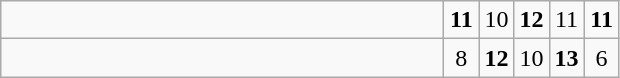<table class="wikitable">
<tr>
<td style="width:18em"><strong> </strong></td>
<td align=center style="width:1em"><strong>11</strong></td>
<td align=center style="width:1em">10</td>
<td align=center style="width:1em"><strong>12</strong></td>
<td align=center style="width:1em">11</td>
<td align=center style="width:1em"><strong>11</strong></td>
</tr>
<tr>
<td style="width:18em"></td>
<td align=center style="width:1em">8</td>
<td align=center style="width:1em"><strong>12</strong></td>
<td align=center style="width:1em">10</td>
<td align=center style="width:1em"><strong>13</strong></td>
<td align=center style="width:1em">6</td>
</tr>
</table>
